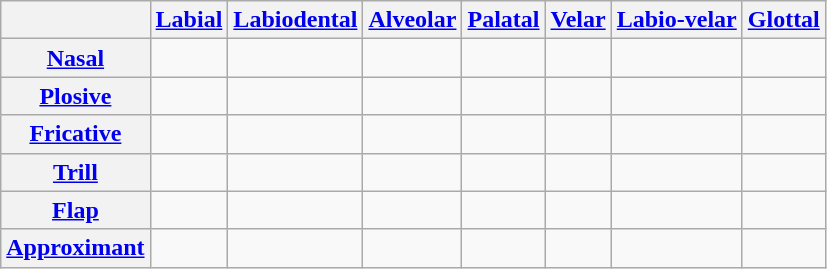<table class="wikitable">
<tr>
<th> </th>
<th><a href='#'>Labial</a></th>
<th><a href='#'>Labiodental</a></th>
<th><a href='#'>Alveolar</a></th>
<th><a href='#'>Palatal</a></th>
<th><a href='#'>Velar</a></th>
<th><a href='#'>Labio-velar</a></th>
<th><a href='#'>Glottal</a></th>
</tr>
<tr>
<th><a href='#'>Nasal</a></th>
<td align=center></td>
<td></td>
<td align=center> </td>
<td align=center> </td>
<td> </td>
<td> </td>
<td> </td>
</tr>
<tr>
<th><a href='#'>Plosive</a></th>
<td align=center>  </td>
<td></td>
<td align=center>  </td>
<td align=center>  </td>
<td align=center>  </td>
<td align=center>  </td>
<td> </td>
</tr>
<tr>
<th><a href='#'>Fricative</a></th>
<td align=center>  </td>
<td align=center>  </td>
<td align=center>  </td>
<td align=center>  </td>
<td align=center>  </td>
<td align=center>  </td>
<td align=center></td>
</tr>
<tr>
<th><a href='#'>Trill</a></th>
<td> </td>
<td></td>
<td align=center></td>
<td> </td>
<td> </td>
<td> </td>
<td> </td>
</tr>
<tr>
<th><a href='#'>Flap</a></th>
<td> </td>
<td></td>
<td align=center></td>
<td> </td>
<td> </td>
<td> </td>
<td> </td>
</tr>
<tr>
<th><a href='#'>Approximant</a></th>
<td> </td>
<td align=center></td>
<td align=center> </td>
<td align=center> </td>
<td> </td>
<td align=center></td>
<td> </td>
</tr>
</table>
